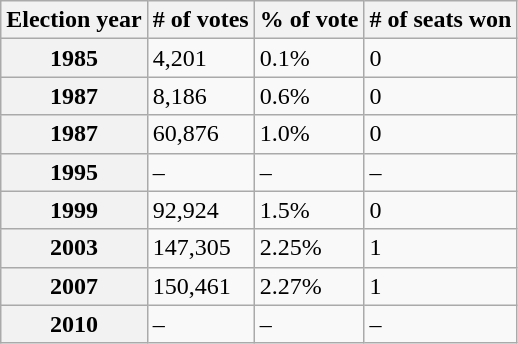<table class="wikitable">
<tr>
<th>Election year</th>
<th># of votes</th>
<th>% of vote</th>
<th># of seats won</th>
</tr>
<tr>
<th>1985</th>
<td>4,201</td>
<td>0.1%</td>
<td>0</td>
</tr>
<tr>
<th>1987</th>
<td>8,186</td>
<td>0.6%</td>
<td>0</td>
</tr>
<tr>
<th>1987</th>
<td>60,876</td>
<td>1.0%</td>
<td>0</td>
</tr>
<tr>
<th>1995</th>
<td>–</td>
<td>–</td>
<td>–</td>
</tr>
<tr>
<th>1999</th>
<td>92,924</td>
<td>1.5%</td>
<td>0</td>
</tr>
<tr>
<th>2003</th>
<td>147,305</td>
<td>2.25%</td>
<td>1</td>
</tr>
<tr>
<th>2007</th>
<td>150,461</td>
<td>2.27%</td>
<td>1</td>
</tr>
<tr>
<th>2010</th>
<td>–</td>
<td>–</td>
<td>–</td>
</tr>
</table>
